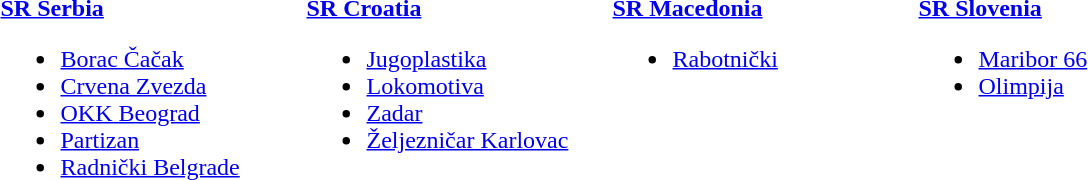<table>
<tr>
<td style="width:200px; vertical-align:top;"><strong> <a href='#'>SR Serbia</a></strong><br><ul><li><a href='#'>Borac Čačak</a></li><li><a href='#'>Crvena Zvezda</a></li><li><a href='#'>OKK Beograd</a></li><li><a href='#'>Partizan</a></li><li><a href='#'>Radnički Belgrade</a></li></ul></td>
<td style="width:200px; vertical-align:top;"><strong> <a href='#'>SR Croatia</a></strong><br><ul><li><a href='#'>Jugoplastika</a></li><li><a href='#'>Lokomotiva</a></li><li><a href='#'>Zadar</a></li><li><a href='#'>Željezničar Karlovac</a></li></ul></td>
<td style="width:200px; vertical-align:top;"><strong> <a href='#'>SR Macedonia</a></strong><br><ul><li><a href='#'>Rabotnički</a></li></ul></td>
<td style="width:200px; vertical-align:top;"><strong> <a href='#'>SR Slovenia</a></strong><br><ul><li><a href='#'>Maribor 66</a></li><li><a href='#'>Olimpija</a></li></ul></td>
</tr>
</table>
